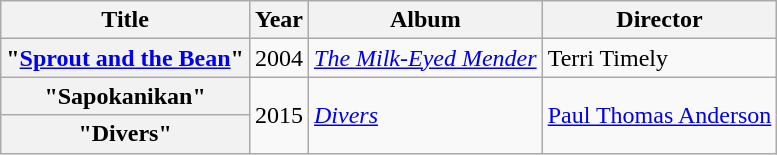<table class="wikitable plainrowheaders">
<tr>
<th align="left">Title</th>
<th align="left">Year</th>
<th align="left">Album</th>
<th align="left">Director</th>
</tr>
<tr>
<th scope="row">"<a href='#'>Sprout and the Bean</a>"</th>
<td>2004</td>
<td style="text-align:left;"><em><a href='#'>The Milk-Eyed Mender</a></em></td>
<td align="left">Terri Timely</td>
</tr>
<tr>
<th scope="row">"Sapokanikan"</th>
<td rowspan="2">2015</td>
<td style="text-align:left;" rowspan="2"><em><a href='#'>Divers</a></em></td>
<td style="text-align:left;" rowspan="2"><a href='#'>Paul Thomas Anderson</a></td>
</tr>
<tr>
<th scope="row">"Divers"</th>
</tr>
</table>
